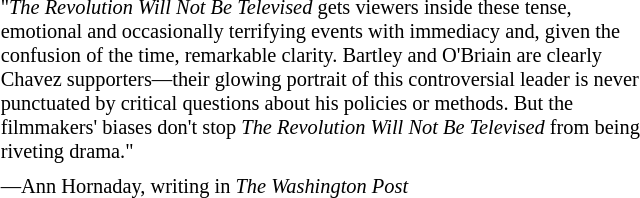<table class="toccolours" style="float: right; margin-left: 1em; margin-right: 2em; font-size: 85%; color:black; width:40em; max-width: 35%;" cellspacing="5">
<tr>
<td style="text-align: left;">"<em>The Revolution Will Not Be Televised</em> gets viewers inside these tense, emotional and occasionally terrifying events with immediacy and, given the confusion of the time, remarkable clarity. Bartley and O'Briain are clearly Chavez supporters—their glowing portrait of this controversial leader is never punctuated by critical questions about his policies or methods. But the filmmakers' biases don't stop <em>The Revolution Will Not Be Televised</em> from being riveting drama."</td>
</tr>
<tr>
<td style="text-align: left;">—Ann Hornaday, writing in <em>The Washington Post</em></td>
</tr>
</table>
